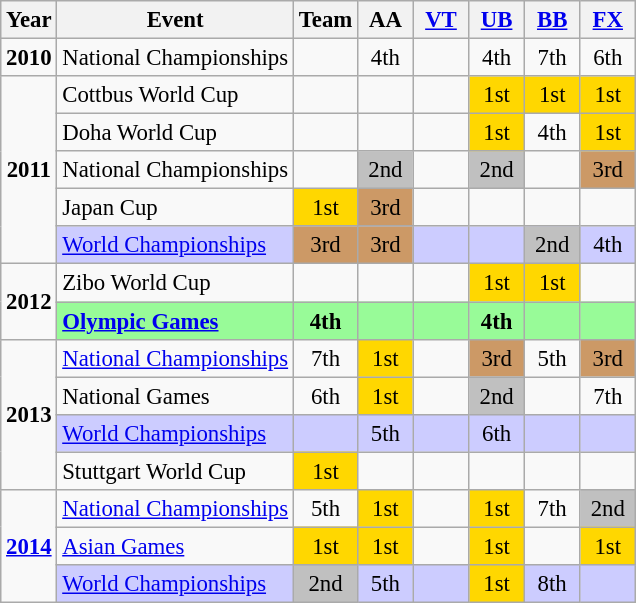<table class="wikitable" style="text-align:center; font-size: 95%;">
<tr>
<th>Year</th>
<th>Event</th>
<th style="width:30px;">Team</th>
<th style="width:30px;">AA</th>
<th style="width:30px;"><a href='#'>VT</a></th>
<th style="width:30px;"><a href='#'>UB</a></th>
<th style="width:30px;"><a href='#'>BB</a></th>
<th style="width:30px;"><a href='#'>FX</a></th>
</tr>
<tr>
<td rowspan="1"><strong>2010</strong></td>
<td align=left>National Championships</td>
<td></td>
<td>4th</td>
<td></td>
<td>4th</td>
<td>7th</td>
<td>6th</td>
</tr>
<tr>
<td rowspan="5"><strong>2011</strong></td>
<td align=left>Cottbus World Cup</td>
<td></td>
<td></td>
<td></td>
<td style="background: gold">1st</td>
<td style="background: gold">1st</td>
<td style="background: gold">1st</td>
</tr>
<tr>
<td align=left>Doha World Cup</td>
<td></td>
<td></td>
<td></td>
<td style="background: gold">1st</td>
<td>4th</td>
<td style="background: gold">1st</td>
</tr>
<tr>
<td align=left>National Championships</td>
<td></td>
<td style="background:silver;">2nd</td>
<td></td>
<td style="background:silver;">2nd</td>
<td></td>
<td style="background:#c96;">3rd</td>
</tr>
<tr>
<td align=left>Japan Cup</td>
<td style="background: gold">1st</td>
<td style="background:#c96;">3rd</td>
<td></td>
<td></td>
<td></td>
<td></td>
</tr>
<tr bgcolor=#CCCCFF>
<td align=left><a href='#'>World Championships</a></td>
<td style="background:#c96;">3rd</td>
<td style="background:#c96;">3rd</td>
<td></td>
<td></td>
<td style="background:silver;">2nd</td>
<td>4th</td>
</tr>
<tr>
<td rowspan="2"><strong>2012</strong></td>
<td align=left>Zibo World Cup</td>
<td></td>
<td></td>
<td></td>
<td style="background: gold">1st</td>
<td style="background: gold">1st</td>
<td></td>
</tr>
<tr bgcolor=98FB98>
<td align=left><strong><a href='#'>Olympic Games</a></strong></td>
<td><strong>4th</strong></td>
<td></td>
<td></td>
<td><strong>4th</strong></td>
<td></td>
<td></td>
</tr>
<tr>
<td rowspan="4"><strong>2013</strong></td>
<td align=left><a href='#'>National Championships</a></td>
<td>7th</td>
<td style="background: gold">1st</td>
<td></td>
<td style="background:#c96;">3rd</td>
<td>5th</td>
<td style="background:#c96;">3rd</td>
</tr>
<tr>
<td align=left>National Games</td>
<td>6th</td>
<td style="background: gold">1st</td>
<td></td>
<td style="background:silver;">2nd</td>
<td></td>
<td>7th</td>
</tr>
<tr bgcolor=#CCCCFF>
<td align=left><a href='#'>World Championships</a></td>
<td></td>
<td>5th</td>
<td></td>
<td>6th</td>
<td></td>
<td></td>
</tr>
<tr>
<td align=left>Stuttgart World Cup</td>
<td style="background: gold">1st</td>
<td></td>
<td></td>
<td></td>
<td></td>
<td></td>
</tr>
<tr>
<td rowspan="3"><strong><a href='#'>2014</a></strong></td>
<td align=left><a href='#'>National Championships</a></td>
<td>5th</td>
<td style="background: gold">1st</td>
<td></td>
<td style="background: gold">1st</td>
<td>7th</td>
<td style="background:silver;">2nd</td>
</tr>
<tr>
<td align=left><a href='#'>Asian Games</a></td>
<td style="background: gold">1st</td>
<td style="background: gold">1st</td>
<td></td>
<td style="background: gold">1st</td>
<td></td>
<td style="background: gold">1st</td>
</tr>
<tr bgcolor=#CCCCFF>
<td align=left><a href='#'>World Championships</a></td>
<td style="background:silver;">2nd</td>
<td>5th</td>
<td></td>
<td style="background: gold">1st</td>
<td>8th</td>
<td></td>
</tr>
</table>
